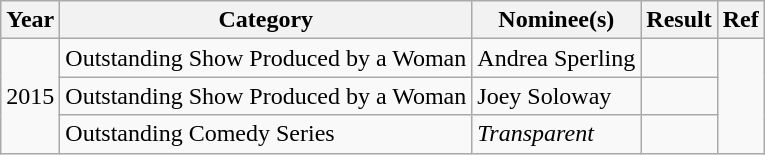<table class="wikitable">
<tr>
<th>Year</th>
<th>Category</th>
<th>Nominee(s)</th>
<th>Result</th>
<th>Ref</th>
</tr>
<tr>
<td rowspan=3>2015</td>
<td>Outstanding Show Produced by a Woman</td>
<td>Andrea Sperling</td>
<td></td>
<td rowspan=3></td>
</tr>
<tr>
<td>Outstanding Show Produced by a Woman</td>
<td>Joey Soloway</td>
<td></td>
</tr>
<tr>
<td>Outstanding Comedy Series</td>
<td><em>Transparent</em></td>
<td></td>
</tr>
</table>
